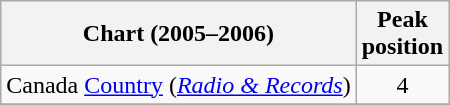<table class="wikitable sortable">
<tr>
<th>Chart (2005–2006)</th>
<th>Peak<br>position</th>
</tr>
<tr>
<td align="left">Canada <a href='#'>Country</a> (<em><a href='#'>Radio & Records</a></em>)</td>
<td align="center">4</td>
</tr>
<tr>
</tr>
<tr>
</tr>
</table>
